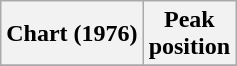<table class="wikitable sortable plainrowheaders" style="text-align:center">
<tr>
<th scope="col">Chart (1976)</th>
<th scope="col">Peak<br> position</th>
</tr>
<tr>
</tr>
</table>
